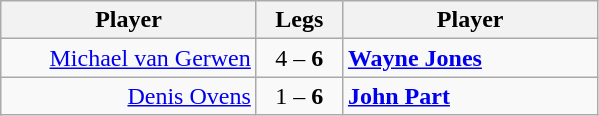<table class=wikitable style="text-align:center">
<tr>
<th width=163>Player</th>
<th width=50>Legs</th>
<th width=163>Player</th>
</tr>
<tr align=left>
<td align=right><a href='#'>Michael van Gerwen</a> </td>
<td align=center>4 – <strong>6</strong></td>
<td> <strong><a href='#'>Wayne Jones</a></strong></td>
</tr>
<tr align=left>
<td align=right><a href='#'>Denis Ovens</a> </td>
<td align=center>1 – <strong>6</strong></td>
<td> <strong><a href='#'>John Part</a></strong></td>
</tr>
</table>
